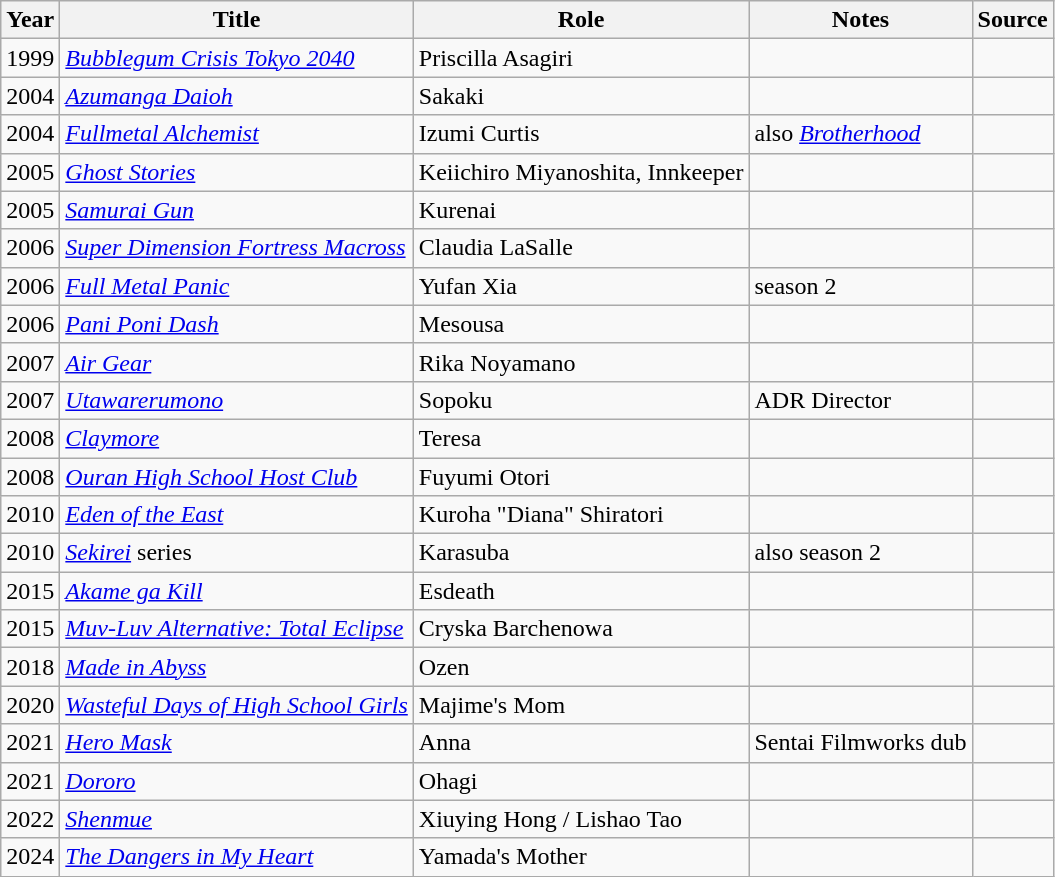<table class="wikitable sortable plainrowheaders">
<tr>
<th>Year</th>
<th>Title</th>
<th>Role</th>
<th class="unsortable">Notes</th>
<th class="unsortable">Source</th>
</tr>
<tr>
<td>1999</td>
<td><em><a href='#'>Bubblegum Crisis Tokyo 2040</a></em></td>
<td>Priscilla Asagiri</td>
<td></td>
<td></td>
</tr>
<tr>
<td>2004</td>
<td><em><a href='#'>Azumanga Daioh</a></em></td>
<td>Sakaki</td>
<td></td>
<td></td>
</tr>
<tr>
<td>2004</td>
<td><em><a href='#'>Fullmetal Alchemist</a></em></td>
<td>Izumi Curtis</td>
<td>also <a href='#'><em>Brotherhood</em></a></td>
<td></td>
</tr>
<tr>
<td>2005</td>
<td><em><a href='#'>Ghost Stories</a></em></td>
<td>Keiichiro Miyanoshita, Innkeeper</td>
<td></td>
<td></td>
</tr>
<tr>
<td>2005</td>
<td><em><a href='#'>Samurai Gun</a></em></td>
<td>Kurenai</td>
<td></td>
<td></td>
</tr>
<tr>
<td>2006</td>
<td><em><a href='#'>Super Dimension Fortress Macross</a></em></td>
<td>Claudia LaSalle</td>
<td></td>
<td></td>
</tr>
<tr>
<td>2006</td>
<td><em><a href='#'>Full Metal Panic</a></em></td>
<td>Yufan Xia</td>
<td>season 2</td>
<td></td>
</tr>
<tr>
<td>2006</td>
<td><em><a href='#'>Pani Poni Dash</a></em></td>
<td>Mesousa</td>
<td></td>
<td></td>
</tr>
<tr>
<td>2007</td>
<td><em><a href='#'>Air Gear</a></em></td>
<td>Rika Noyamano</td>
<td></td>
<td></td>
</tr>
<tr>
<td>2007</td>
<td><em><a href='#'>Utawarerumono</a></em></td>
<td>Sopoku</td>
<td>ADR Director</td>
<td></td>
</tr>
<tr>
<td>2008</td>
<td><em><a href='#'>Claymore</a></em></td>
<td>Teresa</td>
<td></td>
<td></td>
</tr>
<tr>
<td>2008</td>
<td><em><a href='#'>Ouran High School Host Club</a></em></td>
<td>Fuyumi Otori</td>
<td></td>
<td></td>
</tr>
<tr>
<td>2010</td>
<td><em><a href='#'>Eden of the East</a></em></td>
<td>Kuroha "Diana" Shiratori</td>
<td></td>
<td></td>
</tr>
<tr>
<td>2010</td>
<td><em><a href='#'>Sekirei</a></em> series</td>
<td>Karasuba</td>
<td>also season 2</td>
<td></td>
</tr>
<tr>
<td>2015</td>
<td><em><a href='#'>Akame ga Kill</a></em></td>
<td>Esdeath</td>
<td></td>
<td></td>
</tr>
<tr>
<td>2015</td>
<td><em><a href='#'>Muv-Luv Alternative: Total Eclipse</a></em></td>
<td>Cryska Barchenowa</td>
<td></td>
<td></td>
</tr>
<tr>
<td>2018</td>
<td><em><a href='#'>Made in Abyss</a></em></td>
<td>Ozen</td>
<td></td>
<td></td>
</tr>
<tr>
<td>2020</td>
<td><em><a href='#'>Wasteful Days of High School Girls</a></em></td>
<td>Majime's Mom</td>
<td></td>
<td></td>
</tr>
<tr>
<td>2021</td>
<td><em><a href='#'>Hero Mask</a></em></td>
<td>Anna</td>
<td>Sentai Filmworks dub</td>
<td></td>
</tr>
<tr>
<td>2021</td>
<td><em><a href='#'>Dororo</a></em></td>
<td>Ohagi</td>
<td></td>
<td></td>
</tr>
<tr>
<td>2022</td>
<td><em><a href='#'>Shenmue</a></em></td>
<td>Xiuying Hong / Lishao Tao</td>
<td></td>
<td></td>
</tr>
<tr>
<td>2024</td>
<td><em><a href='#'>The Dangers in My Heart</a></em></td>
<td>Yamada's Mother</td>
<td></td>
<td></td>
</tr>
</table>
